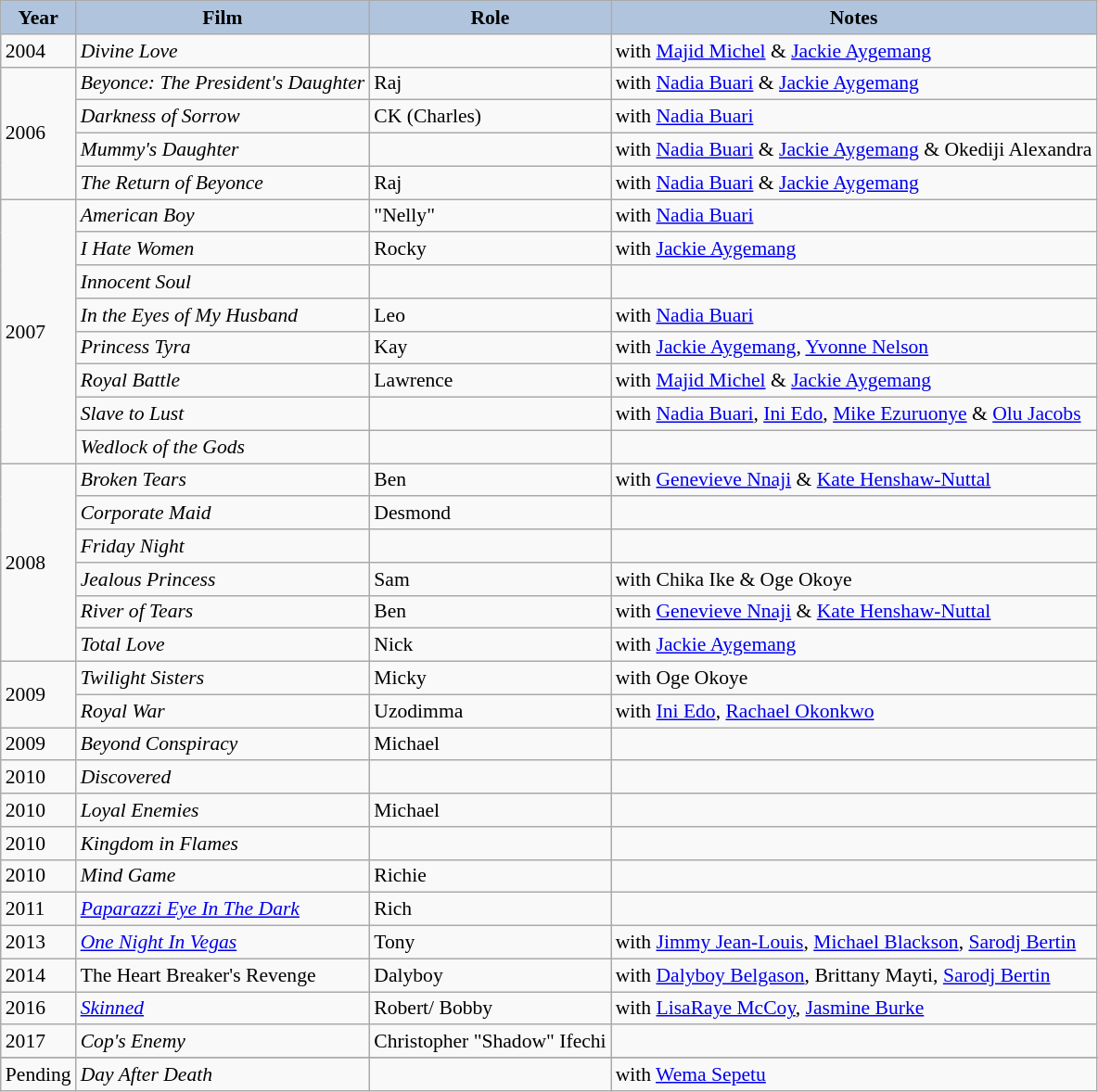<table class="wikitable" style="font-size:90%;">
<tr>
<th style="background:#B0C4DE;">Year</th>
<th style="background:#B0C4DE;">Film</th>
<th style="background:#B0C4DE;">Role</th>
<th style="background:#B0C4DE;">Notes</th>
</tr>
<tr>
<td>2004</td>
<td><em>Divine Love</em></td>
<td></td>
<td>with <a href='#'>Majid Michel</a> & <a href='#'>Jackie Aygemang</a></td>
</tr>
<tr>
<td rowspan="4">2006</td>
<td><em>Beyonce: The President's Daughter</em></td>
<td>Raj</td>
<td>with <a href='#'>Nadia Buari</a> & <a href='#'>Jackie Aygemang</a></td>
</tr>
<tr CK/Charles>
<td><em>Darkness of Sorrow</em></td>
<td>CK (Charles)</td>
<td>with <a href='#'>Nadia Buari</a></td>
</tr>
<tr>
<td><em>Mummy's Daughter</em></td>
<td></td>
<td>with <a href='#'>Nadia Buari</a> & <a href='#'>Jackie Aygemang</a> & Okediji Alexandra</td>
</tr>
<tr>
<td><em>The Return of Beyonce</em></td>
<td>Raj</td>
<td>with <a href='#'>Nadia Buari</a> & <a href='#'>Jackie Aygemang</a></td>
</tr>
<tr>
<td rowspan="8">2007</td>
<td><em>American Boy</em></td>
<td>"Nelly"</td>
<td>with <a href='#'>Nadia Buari</a></td>
</tr>
<tr>
<td><em>I Hate Women</em></td>
<td>Rocky</td>
<td>with <a href='#'>Jackie Aygemang</a></td>
</tr>
<tr>
<td><em>Innocent Soul</em></td>
<td></td>
<td></td>
</tr>
<tr>
<td><em>In the Eyes of My Husband</em></td>
<td>Leo</td>
<td>with <a href='#'>Nadia Buari</a></td>
</tr>
<tr>
<td><em>Princess Tyra</em></td>
<td>Kay</td>
<td>with <a href='#'>Jackie Aygemang</a>, <a href='#'>Yvonne Nelson</a></td>
</tr>
<tr>
<td><em>Royal Battle</em></td>
<td>Lawrence</td>
<td>with <a href='#'>Majid Michel</a> & <a href='#'>Jackie Aygemang</a></td>
</tr>
<tr>
<td><em>Slave to Lust</em></td>
<td></td>
<td>with <a href='#'>Nadia Buari</a>, <a href='#'>Ini Edo</a>, <a href='#'>Mike Ezuruonye</a> & <a href='#'>Olu Jacobs</a></td>
</tr>
<tr>
<td><em>Wedlock of the Gods</em></td>
<td></td>
<td></td>
</tr>
<tr>
<td rowspan="6">2008</td>
<td><em>Broken Tears</em></td>
<td>Ben</td>
<td>with <a href='#'>Genevieve Nnaji</a> & <a href='#'>Kate Henshaw-Nuttal</a></td>
</tr>
<tr>
<td><em>Corporate Maid</em></td>
<td>Desmond</td>
<td></td>
</tr>
<tr>
<td><em>Friday Night</em></td>
<td></td>
<td></td>
</tr>
<tr>
<td><em>Jealous Princess</em></td>
<td>Sam</td>
<td>with Chika Ike & Oge Okoye</td>
</tr>
<tr>
<td><em>River of Tears</em></td>
<td>Ben</td>
<td>with <a href='#'>Genevieve Nnaji</a> & <a href='#'>Kate Henshaw-Nuttal</a></td>
</tr>
<tr>
<td><em>Total Love</em></td>
<td>Nick</td>
<td>with <a href='#'>Jackie Aygemang</a></td>
</tr>
<tr>
<td rowspan="2">2009</td>
<td><em>Twilight Sisters</em></td>
<td>Micky</td>
<td>with Oge Okoye</td>
</tr>
<tr>
<td><em>Royal War</em></td>
<td>Uzodimma</td>
<td>with <a href='#'>Ini Edo</a>, <a href='#'>Rachael Okonkwo</a></td>
</tr>
<tr>
<td>2009</td>
<td><em>Beyond Conspiracy</em></td>
<td>Michael</td>
<td></td>
</tr>
<tr>
<td>2010</td>
<td><em>Discovered</em></td>
<td></td>
<td></td>
</tr>
<tr>
<td>2010</td>
<td><em>Loyal Enemies</em></td>
<td>Michael</td>
<td></td>
</tr>
<tr>
<td>2010</td>
<td><em>Kingdom in Flames</em></td>
<td></td>
<td></td>
</tr>
<tr>
<td>2010</td>
<td><em>Mind Game</em></td>
<td>Richie</td>
<td></td>
</tr>
<tr>
<td rowspan="1">2011</td>
<td><em><a href='#'>Paparazzi Eye In The Dark</a></em></td>
<td>Rich</td>
<td></td>
</tr>
<tr>
<td rowspan="1">2013</td>
<td><em><a href='#'>One Night In Vegas</a></em></td>
<td>Tony</td>
<td>with <a href='#'>Jimmy Jean-Louis</a>, <a href='#'>Michael Blackson</a>, <a href='#'>Sarodj Bertin</a></td>
</tr>
<tr>
<td rowspan="1">2014</td>
<td>The Heart Breaker's Revenge</td>
<td>Dalyboy</td>
<td>with <a href='#'>Dalyboy Belgason</a>, Brittany Mayti, <a href='#'>Sarodj Bertin</a></td>
</tr>
<tr>
<td rowspan="1">2016</td>
<td><em><a href='#'>Skinned</a></em></td>
<td>Robert/ Bobby</td>
<td>with <a href='#'>LisaRaye McCoy</a>, <a href='#'>Jasmine Burke</a></td>
</tr>
<tr>
<td>2017</td>
<td><em>Cop's Enemy</em></td>
<td>Christopher "Shadow" Ifechi</td>
<td></td>
</tr>
<tr>
</tr>
<tr>
<td>Pending</td>
<td><em>Day After Death</em></td>
<td></td>
<td>with <a href='#'>Wema Sepetu</a></td>
</tr>
</table>
